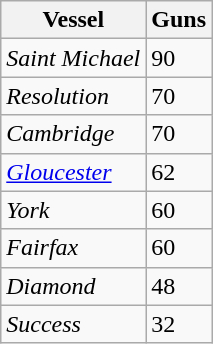<table class="wikitable">
<tr>
<th>Vessel</th>
<th>Guns</th>
</tr>
<tr>
<td><em>Saint Michael</em></td>
<td>90</td>
</tr>
<tr>
<td><em>Resolution</em></td>
<td>70</td>
</tr>
<tr>
<td><em>Cambridge</em></td>
<td>70</td>
</tr>
<tr>
<td><a href='#'><em>Gloucester</em></a></td>
<td>62</td>
</tr>
<tr>
<td><em>York</em></td>
<td>60</td>
</tr>
<tr>
<td><em>Fairfax</em></td>
<td>60</td>
</tr>
<tr>
<td><em>Diamond</em></td>
<td>48</td>
</tr>
<tr>
<td><em>Success</em></td>
<td>32</td>
</tr>
</table>
